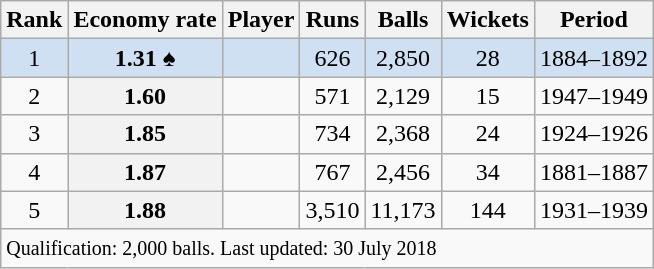<table class="wikitable plainrowheaders sortable">
<tr>
<th scope=col>Rank</th>
<th scope=col>Economy rate</th>
<th scope=col>Player</th>
<th scope=col>Runs</th>
<th scope=col>Balls</th>
<th scope=col>Wickets</th>
<th scope=col>Period</th>
</tr>
<tr bgcolor=#cee0f2>
<td align=center>1</td>
<th scope=row style="background:#cee0f2; text-align:center;">1.31 ♠</th>
<td></td>
<td align=center>626</td>
<td align=center>2,850</td>
<td align=center>28</td>
<td>1884–1892</td>
</tr>
<tr>
<td align=center>2</td>
<th scope=row style=text-align:center;>1.60</th>
<td></td>
<td align=center>571</td>
<td align=center>2,129</td>
<td align=center>15</td>
<td>1947–1949</td>
</tr>
<tr>
<td align=center>3</td>
<th scope=row style=text-align:center;>1.85</th>
<td></td>
<td align=center>734</td>
<td align=center>2,368</td>
<td align=center>24</td>
<td>1924–1926</td>
</tr>
<tr>
<td align=center>4</td>
<th scope=row style=text-align:center;>1.87</th>
<td></td>
<td align=center>767</td>
<td align=center>2,456</td>
<td align=center>34</td>
<td>1881–1887</td>
</tr>
<tr>
<td align=center>5</td>
<th scope=row style=text-align:center;>1.88</th>
<td></td>
<td align=center>3,510</td>
<td align=center>11,173</td>
<td align=center>144</td>
<td>1931–1939</td>
</tr>
<tr class=sortbottom>
<td colspan=7><small>Qualification: 2,000 balls. Last updated: 30 July 2018</small></td>
</tr>
</table>
